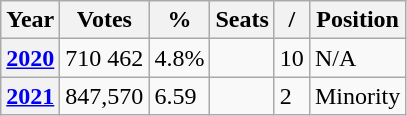<table class="wikitable">
<tr>
<th>Year</th>
<th>Votes</th>
<th>%</th>
<th>Seats</th>
<th>/</th>
<th>Position</th>
</tr>
<tr>
<th><a href='#'>2020</a></th>
<td>710 462<br></td>
<td>4.8%</td>
<td></td>
<td> 10</td>
<td>N/A</td>
</tr>
<tr>
<th><a href='#'>2021</a></th>
<td>847,570<br></td>
<td>6.59</td>
<td></td>
<td> 2</td>
<td>Minority</td>
</tr>
</table>
